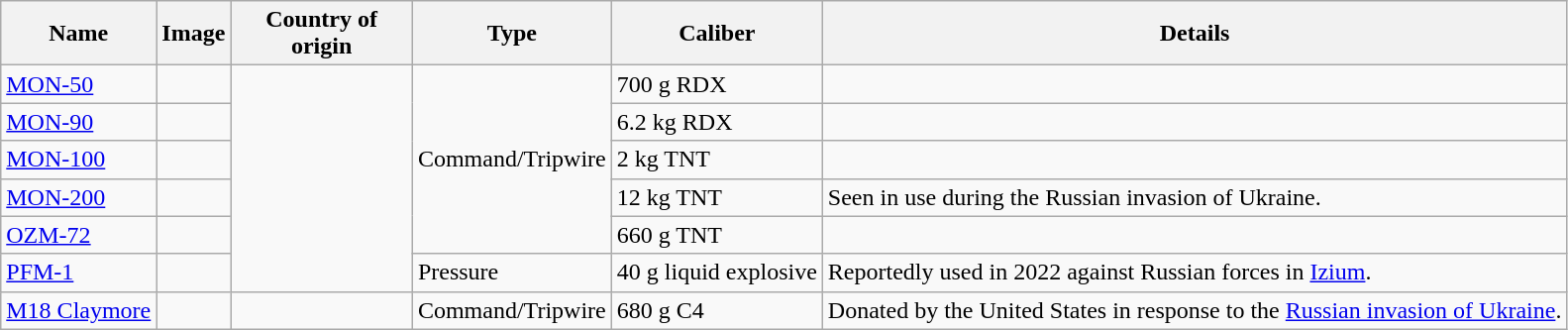<table class="wikitable sortable">
<tr>
<th>Name</th>
<th>Image</th>
<th style="width:115px;">Country of origin</th>
<th>Type</th>
<th>Caliber</th>
<th>Details</th>
</tr>
<tr>
<td><a href='#'>MON-50</a></td>
<td></td>
<td rowspan="6"></td>
<td Rowspan="5">Command/Tripwire</td>
<td>700 g RDX</td>
<td></td>
</tr>
<tr>
<td><a href='#'>MON-90</a></td>
<td></td>
<td>6.2 kg RDX</td>
<td></td>
</tr>
<tr>
<td><a href='#'>MON-100</a></td>
<td></td>
<td>2 kg TNT</td>
<td></td>
</tr>
<tr>
<td><a href='#'>MON-200</a></td>
<td></td>
<td>12 kg TNT</td>
<td>Seen in use during the Russian invasion of Ukraine.</td>
</tr>
<tr>
<td><a href='#'>OZM-72</a></td>
<td></td>
<td>660 g TNT</td>
<td></td>
</tr>
<tr>
<td><a href='#'>PFM-1</a></td>
<td></td>
<td>Pressure</td>
<td>40 g liquid explosive</td>
<td>Reportedly used in 2022 against Russian forces in <a href='#'>Izium</a>.</td>
</tr>
<tr>
<td><a href='#'>M18 Claymore</a></td>
<td></td>
<td></td>
<td>Command/Tripwire</td>
<td>680 g C4</td>
<td>Donated by the United States in response to the <a href='#'>Russian invasion of Ukraine</a>.</td>
</tr>
</table>
